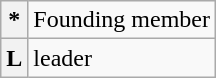<table class="wikitable">
<tr>
<th>*</th>
<td>Founding member</td>
</tr>
<tr>
<th>L</th>
<td>leader</td>
</tr>
</table>
